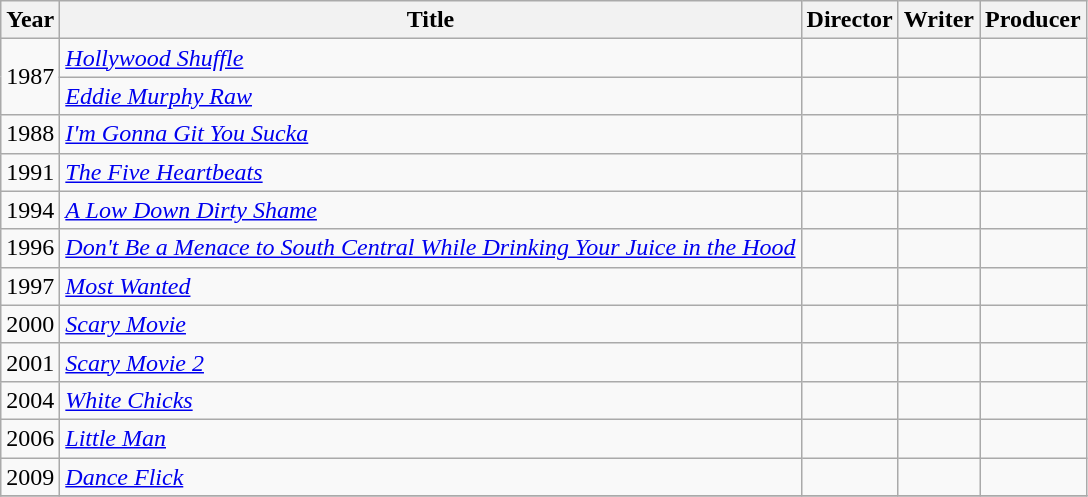<table class="wikitable">
<tr>
<th>Year</th>
<th>Title</th>
<th>Director</th>
<th>Writer</th>
<th>Producer</th>
</tr>
<tr>
<td rowspan=2>1987</td>
<td><em><a href='#'>Hollywood Shuffle</a></em></td>
<td></td>
<td></td>
<td></td>
</tr>
<tr>
<td><em><a href='#'>Eddie Murphy Raw</a></em></td>
<td></td>
<td></td>
<td></td>
</tr>
<tr>
<td>1988</td>
<td><em><a href='#'>I'm Gonna Git You Sucka</a></em></td>
<td></td>
<td></td>
<td></td>
</tr>
<tr>
<td>1991</td>
<td><em><a href='#'>The Five Heartbeats</a></em></td>
<td></td>
<td></td>
<td></td>
</tr>
<tr>
<td>1994</td>
<td><em><a href='#'>A Low Down Dirty Shame</a></em></td>
<td></td>
<td></td>
<td></td>
</tr>
<tr>
<td>1996</td>
<td><em><a href='#'>Don't Be a Menace to South Central While Drinking Your Juice in the Hood</a></em></td>
<td></td>
<td></td>
<td></td>
</tr>
<tr>
<td>1997</td>
<td><a href='#'><em>Most Wanted</em></a></td>
<td></td>
<td></td>
<td></td>
</tr>
<tr>
<td>2000</td>
<td><em><a href='#'>Scary Movie</a></em></td>
<td></td>
<td></td>
<td></td>
</tr>
<tr>
<td>2001</td>
<td><em><a href='#'>Scary Movie 2</a></em></td>
<td></td>
<td></td>
<td></td>
</tr>
<tr>
<td>2004</td>
<td><em><a href='#'>White Chicks</a></em></td>
<td></td>
<td></td>
<td></td>
</tr>
<tr>
<td>2006</td>
<td><a href='#'><em>Little Man</em></a></td>
<td></td>
<td></td>
<td></td>
</tr>
<tr>
<td>2009</td>
<td><em><a href='#'>Dance Flick</a></em></td>
<td></td>
<td></td>
<td></td>
</tr>
<tr>
</tr>
</table>
